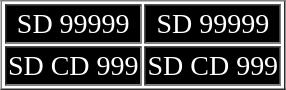<table border="1" style="margin:1em auto; text-align:center;">
<tr ---- size="40">
<td style="background:black; font-size: 14pt; color: white">SD 99999</td>
<td style="background:black; font-size: 14pt; color: white">SD 99999</td>
</tr>
<tr>
<td style="background:black; font-size: 14pt; color: white">SD CD 999</td>
<td style="background:black; font-size: 14pt; color: white">SD CD 999</td>
</tr>
</table>
